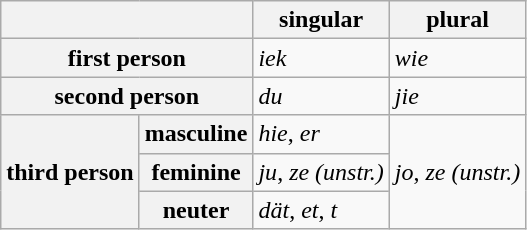<table class="wikitable">
<tr>
<th colspan=2> </th>
<th>singular</th>
<th>plural</th>
</tr>
<tr>
<th colspan=2>first person</th>
<td><em>iek</em></td>
<td><em>wie</em></td>
</tr>
<tr>
<th colspan=2>second person</th>
<td><em>du</em></td>
<td><em>jie</em></td>
</tr>
<tr>
<th rowspan=3>third person</th>
<th>masculine</th>
<td><em>hie</em>, <em>er</em></td>
<td rowspan=3><em>jo</em>, <em>ze (unstr.)</em></td>
</tr>
<tr>
<th>feminine</th>
<td><em>ju</em>, <em>ze (unstr.)</em></td>
</tr>
<tr>
<th>neuter</th>
<td><em>dät</em>, <em>et</em>, <em>t</em></td>
</tr>
</table>
